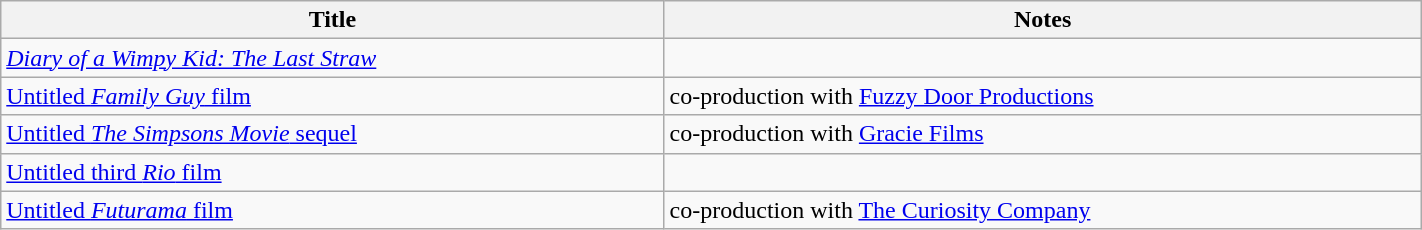<table class="wikitable sortable" style="width:75%;">
<tr>
<th>Title</th>
<th>Notes</th>
</tr>
<tr>
<td><em><a href='#'>Diary of a Wimpy Kid: The Last Straw</a></em></td>
<td></td>
</tr>
<tr>
<td><a href='#'>Untitled <em>Family Guy</em> film</a></td>
<td>co-production with <a href='#'>Fuzzy Door Productions</a></td>
</tr>
<tr>
<td><a href='#'>Untitled <em>The Simpsons Movie</em> sequel</a></td>
<td>co-production with <a href='#'>Gracie Films</a></td>
</tr>
<tr>
<td><a href='#'>Untitled third <em>Rio</em> film</a></td>
<td></td>
</tr>
<tr>
<td><a href='#'>Untitled <em>Futurama</em> film</a></td>
<td>co-production with <a href='#'>The Curiosity Company</a></td>
</tr>
</table>
